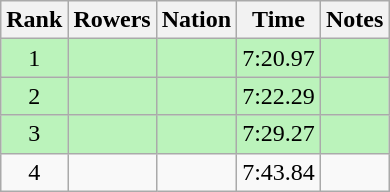<table class="wikitable sortable" style="text-align:center">
<tr>
<th>Rank</th>
<th>Rowers</th>
<th>Nation</th>
<th>Time</th>
<th>Notes</th>
</tr>
<tr bgcolor=bbf3bb>
<td>1</td>
<td align=left data-sort-value="Eyres, Annabel"></td>
<td align=left></td>
<td>7:20.97</td>
<td></td>
</tr>
<tr bgcolor=bbf3bb>
<td>2</td>
<td align=left data-sort-value="Ryder, Cindy"></td>
<td align=left></td>
<td>7:22.29</td>
<td></td>
</tr>
<tr bgcolor=bbf3bb>
<td>3</td>
<td align=left data-sort-value="García, Martha"></td>
<td align=left></td>
<td>7:29.27</td>
<td></td>
</tr>
<tr>
<td>4</td>
<td align=left data-sort-value="Punk, Edit"></td>
<td align=left></td>
<td>7:43.84</td>
<td></td>
</tr>
</table>
